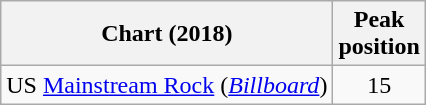<table class="wikitable sortable">
<tr>
<th>Chart (2018)</th>
<th>Peak<br>position</th>
</tr>
<tr>
<td>US <a href='#'>Mainstream Rock</a> (<em><a href='#'>Billboard</a></em>)</td>
<td style="text-align:center;">15</td>
</tr>
</table>
